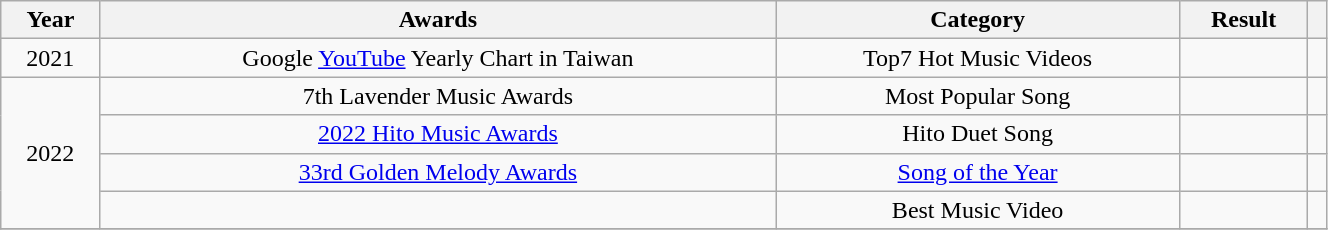<table class="wikitable" style="width:70%; text-align:center;">
<tr>
<th>Year</th>
<th>Awards</th>
<th>Category</th>
<th>Result</th>
<th class="unsortable"></th>
</tr>
<tr>
<td>2021</td>
<td>Google <a href='#'>YouTube</a> Yearly Chart in Taiwan</td>
<td>Top7 Hot Music Videos</td>
<td></td>
<td></td>
</tr>
<tr>
<td rowspan=4>2022</td>
<td>7th Lavender Music Awards</td>
<td>Most Popular Song</td>
<td></td>
<td></td>
</tr>
<tr>
<td><a href='#'>2022 Hito Music Awards</a></td>
<td>Hito Duet Song</td>
<td></td>
<td></td>
</tr>
<tr>
<td><a href='#'>33rd Golden Melody Awards</a></td>
<td><a href='#'>Song of the Year</a></td>
<td></td>
<td></td>
</tr>
<tr>
<td></td>
<td>Best Music Video</td>
<td></td>
<td></td>
</tr>
<tr>
</tr>
</table>
